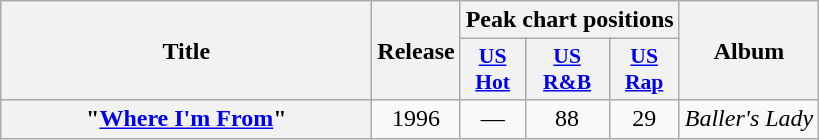<table class="wikitable plainrowheaders" style="text-align:center;">
<tr>
<th scope="col" rowspan="2" style="width:15em;">Title</th>
<th scope="col" rowspan="2">Release</th>
<th colspan="3">Peak chart positions</th>
<th scope="col" rowspan="2">Album</th>
</tr>
<tr>
<th scope="col" style=font-size:90%;"><a href='#'>US<br>Hot</a></th>
<th scope="col" style=font-size:90%;"><a href='#'>US<br>R&B</a></th>
<th scope="col" style=font-size:90%;"><a href='#'>US<br>Rap</a></th>
</tr>
<tr>
<th scope="row">"<a href='#'>Where I'm From</a>"</th>
<td>1996</td>
<td>—</td>
<td>88</td>
<td>29</td>
<td><em>Baller's Lady</em></td>
</tr>
</table>
